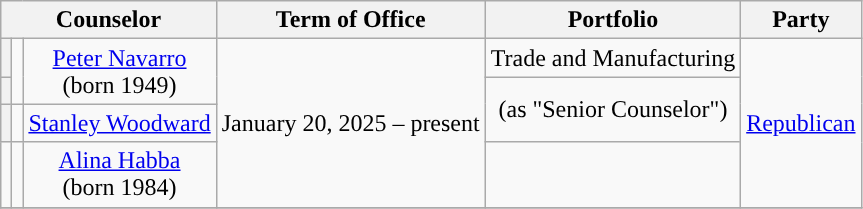<table class="wikitable sortable" style="text-align:center">
<tr>
<th colspan="3">Counselor</th>
<th>Term of Office</th>
<th>Portfolio</th>
<th>Party</th>
</tr>
<tr>
<th style="background:"></th>
<td rowspan="2"></td>
<td rowspan="2"><a href='#'>Peter Navarro</a><br>(born 1949)</td>
<td rowspan="4">January 20, 2025 – present</td>
<td>Trade and Manufacturing</td>
<td rowspan="4"><a href='#'>Republican</a></td>
</tr>
<tr>
<th style="background:"></th>
<td rowspan="2">(as "Senior Counselor")</td>
</tr>
<tr>
<th style="background:"></th>
<td></td>
<td><a href='#'>Stanley Woodward</a></td>
</tr>
<tr>
<td></td>
<td></td>
<td><a href='#'>Alina Habba</a><br>(born 1984)</td>
<td></td>
</tr>
<tr>
</tr>
</table>
